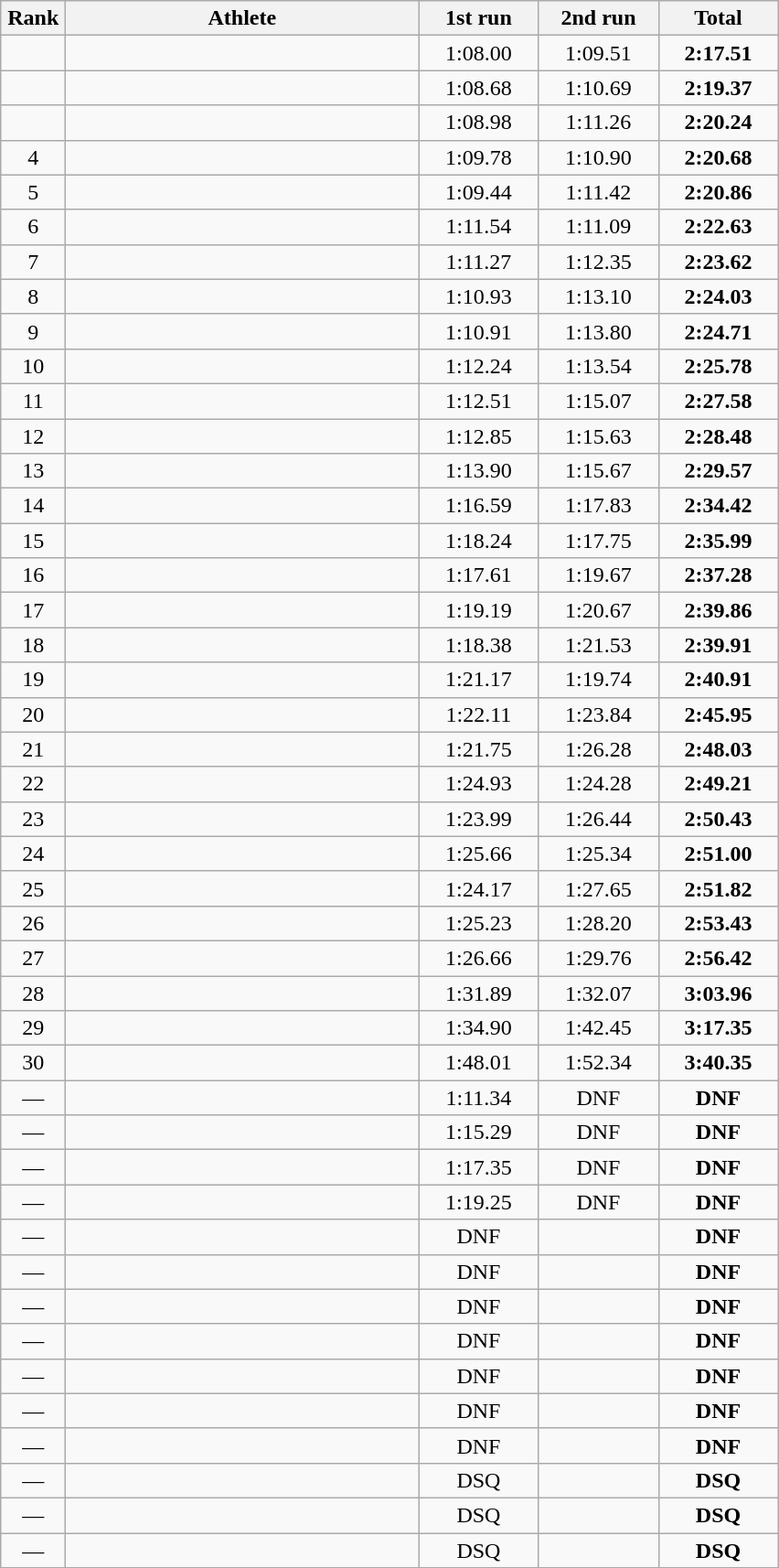<table class=wikitable style="text-align:center">
<tr>
<th width=40>Rank</th>
<th width=250>Athlete</th>
<th width=80>1st run</th>
<th width=80>2nd run</th>
<th width=80>Total</th>
</tr>
<tr>
<td></td>
<td align=left></td>
<td>1:08.00</td>
<td>1:09.51</td>
<td><strong>2:17.51</strong></td>
</tr>
<tr>
<td></td>
<td align=left></td>
<td>1:08.68</td>
<td>1:10.69</td>
<td><strong>2:19.37</strong></td>
</tr>
<tr>
<td></td>
<td align=left></td>
<td>1:08.98</td>
<td>1:11.26</td>
<td><strong>2:20.24</strong></td>
</tr>
<tr>
<td>4</td>
<td align=left></td>
<td>1:09.78</td>
<td>1:10.90</td>
<td><strong>2:20.68</strong></td>
</tr>
<tr>
<td>5</td>
<td align=left></td>
<td>1:09.44</td>
<td>1:11.42</td>
<td><strong>2:20.86</strong></td>
</tr>
<tr>
<td>6</td>
<td align=left></td>
<td>1:11.54</td>
<td>1:11.09</td>
<td><strong>2:22.63</strong></td>
</tr>
<tr>
<td>7</td>
<td align=left></td>
<td>1:11.27</td>
<td>1:12.35</td>
<td><strong>2:23.62</strong></td>
</tr>
<tr>
<td>8</td>
<td align=left></td>
<td>1:10.93</td>
<td>1:13.10</td>
<td><strong>2:24.03</strong></td>
</tr>
<tr>
<td>9</td>
<td align=left></td>
<td>1:10.91</td>
<td>1:13.80</td>
<td><strong>2:24.71</strong></td>
</tr>
<tr>
<td>10</td>
<td align=left></td>
<td>1:12.24</td>
<td>1:13.54</td>
<td><strong>2:25.78</strong></td>
</tr>
<tr>
<td>11</td>
<td align=left></td>
<td>1:12.51</td>
<td>1:15.07</td>
<td><strong>2:27.58</strong></td>
</tr>
<tr>
<td>12</td>
<td align=left></td>
<td>1:12.85</td>
<td>1:15.63</td>
<td><strong>2:28.48</strong></td>
</tr>
<tr>
<td>13</td>
<td align=left></td>
<td>1:13.90</td>
<td>1:15.67</td>
<td><strong>2:29.57</strong></td>
</tr>
<tr>
<td>14</td>
<td align=left></td>
<td>1:16.59</td>
<td>1:17.83</td>
<td><strong>2:34.42</strong></td>
</tr>
<tr>
<td>15</td>
<td align=left></td>
<td>1:18.24</td>
<td>1:17.75</td>
<td><strong>2:35.99</strong></td>
</tr>
<tr>
<td>16</td>
<td align=left></td>
<td>1:17.61</td>
<td>1:19.67</td>
<td><strong>2:37.28</strong></td>
</tr>
<tr>
<td>17</td>
<td align=left></td>
<td>1:19.19</td>
<td>1:20.67</td>
<td><strong>2:39.86</strong></td>
</tr>
<tr>
<td>18</td>
<td align=left></td>
<td>1:18.38</td>
<td>1:21.53</td>
<td><strong>2:39.91</strong></td>
</tr>
<tr>
<td>19</td>
<td align=left></td>
<td>1:21.17</td>
<td>1:19.74</td>
<td><strong>2:40.91</strong></td>
</tr>
<tr>
<td>20</td>
<td align=left></td>
<td>1:22.11</td>
<td>1:23.84</td>
<td><strong>2:45.95</strong></td>
</tr>
<tr>
<td>21</td>
<td align=left></td>
<td>1:21.75</td>
<td>1:26.28</td>
<td><strong>2:48.03</strong></td>
</tr>
<tr>
<td>22</td>
<td align=left></td>
<td>1:24.93</td>
<td>1:24.28</td>
<td><strong>2:49.21</strong></td>
</tr>
<tr>
<td>23</td>
<td align=left></td>
<td>1:23.99</td>
<td>1:26.44</td>
<td><strong>2:50.43</strong></td>
</tr>
<tr>
<td>24</td>
<td align=left></td>
<td>1:25.66</td>
<td>1:25.34</td>
<td><strong>2:51.00</strong></td>
</tr>
<tr>
<td>25</td>
<td align=left></td>
<td>1:24.17</td>
<td>1:27.65</td>
<td><strong>2:51.82</strong></td>
</tr>
<tr>
<td>26</td>
<td align=left></td>
<td>1:25.23</td>
<td>1:28.20</td>
<td><strong>2:53.43</strong></td>
</tr>
<tr>
<td>27</td>
<td align=left></td>
<td>1:26.66</td>
<td>1:29.76</td>
<td><strong>2:56.42</strong></td>
</tr>
<tr>
<td>28</td>
<td align=left></td>
<td>1:31.89</td>
<td>1:32.07</td>
<td><strong>3:03.96</strong></td>
</tr>
<tr>
<td>29</td>
<td align=left></td>
<td>1:34.90</td>
<td>1:42.45</td>
<td><strong>3:17.35</strong></td>
</tr>
<tr>
<td>30</td>
<td align=left></td>
<td>1:48.01</td>
<td>1:52.34</td>
<td><strong>3:40.35</strong></td>
</tr>
<tr>
<td>—</td>
<td align=left></td>
<td>1:11.34</td>
<td>DNF</td>
<td><strong>DNF</strong></td>
</tr>
<tr>
<td>—</td>
<td align=left></td>
<td>1:15.29</td>
<td>DNF</td>
<td><strong>DNF</strong></td>
</tr>
<tr>
<td>—</td>
<td align=left></td>
<td>1:17.35</td>
<td>DNF</td>
<td><strong>DNF</strong></td>
</tr>
<tr>
<td>—</td>
<td align=left></td>
<td>1:19.25</td>
<td>DNF</td>
<td><strong>DNF</strong></td>
</tr>
<tr>
<td>—</td>
<td align=left></td>
<td>DNF</td>
<td></td>
<td><strong>DNF</strong></td>
</tr>
<tr>
<td>—</td>
<td align=left></td>
<td>DNF</td>
<td></td>
<td><strong>DNF</strong></td>
</tr>
<tr>
<td>—</td>
<td align=left></td>
<td>DNF</td>
<td></td>
<td><strong>DNF</strong></td>
</tr>
<tr>
<td>—</td>
<td align=left></td>
<td>DNF</td>
<td></td>
<td><strong>DNF</strong></td>
</tr>
<tr>
<td>—</td>
<td align=left></td>
<td>DNF</td>
<td></td>
<td><strong>DNF</strong></td>
</tr>
<tr>
<td>—</td>
<td align=left></td>
<td>DNF</td>
<td></td>
<td><strong>DNF</strong></td>
</tr>
<tr>
<td>—</td>
<td align=left></td>
<td>DNF</td>
<td></td>
<td><strong>DNF</strong></td>
</tr>
<tr>
<td>—</td>
<td align=left></td>
<td>DSQ</td>
<td></td>
<td><strong>DSQ</strong></td>
</tr>
<tr>
<td>—</td>
<td align=left></td>
<td>DSQ</td>
<td></td>
<td><strong>DSQ</strong></td>
</tr>
<tr>
<td>—</td>
<td align=left></td>
<td>DSQ</td>
<td></td>
<td><strong>DSQ</strong></td>
</tr>
</table>
